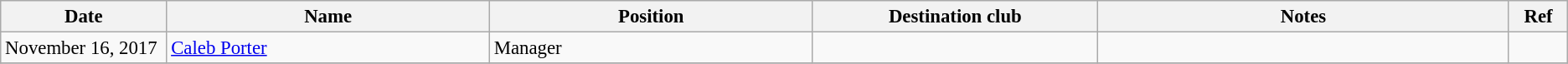<table class="wikitable" style="text-align:left; font-size:95%;">
<tr>
<th style="width:125px;">Date</th>
<th style="width:250px;">Name</th>
<th style="width:250px;">Position</th>
<th style="width:220px;">Destination club</th>
<th style="width:320px;">Notes</th>
<th style="width:40px;">Ref</th>
</tr>
<tr>
<td>November 16, 2017</td>
<td> <a href='#'>Caleb Porter</a></td>
<td>Manager</td>
<td style="text-align:center;"></td>
<td></td>
<td></td>
</tr>
<tr>
</tr>
</table>
